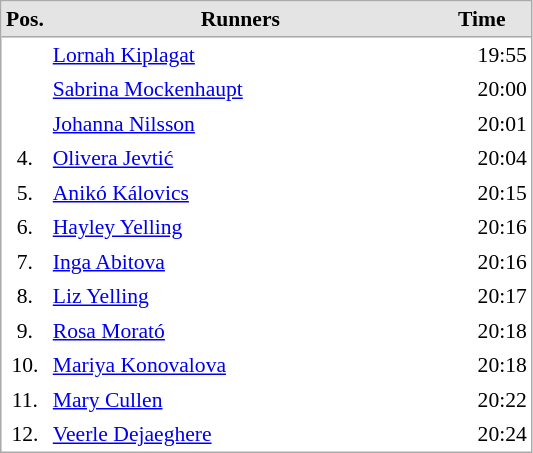<table cellspacing="0" cellpadding="3" style="border:1px solid #AAAAAA;font-size:90%">
<tr bgcolor="#E4E4E4">
<th style="border-bottom:1px solid #AAAAAA" width=10>Pos.</th>
<th style="border-bottom:1px solid #AAAAAA" width=250>Runners</th>
<th style="border-bottom:1px solid #AAAAAA" width=60>Time</th>
</tr>
<tr align="center">
<td align="center"></td>
<td align="left"> <a href='#'>Lornah Kiplagat</a></td>
<td align="right">19:55</td>
</tr>
<tr align="center">
<td align="center"></td>
<td align="left"> <a href='#'>Sabrina Mockenhaupt</a></td>
<td align="right">20:00</td>
</tr>
<tr align="center">
<td align="center"></td>
<td align="left"> <a href='#'>Johanna Nilsson</a></td>
<td align="right">20:01</td>
</tr>
<tr align="center">
<td align="center">4.</td>
<td align="left"> <a href='#'>Olivera Jevtić</a></td>
<td align="right">20:04</td>
</tr>
<tr align="center">
<td align="center">5.</td>
<td align="left"> <a href='#'>Anikó Kálovics</a></td>
<td align="right">20:15</td>
</tr>
<tr align="center">
<td align="center">6.</td>
<td align="left"> <a href='#'>Hayley Yelling</a></td>
<td align="right">20:16</td>
</tr>
<tr align="center">
<td align="center">7.</td>
<td align="left"> <a href='#'>Inga Abitova</a></td>
<td align="right">20:16</td>
</tr>
<tr align="center">
<td align="center">8.</td>
<td align="left"> <a href='#'>Liz Yelling</a></td>
<td align="right">20:17</td>
</tr>
<tr align="center">
<td align="center">9.</td>
<td align="left"> <a href='#'>Rosa Morató</a></td>
<td align="right">20:18</td>
</tr>
<tr align="center">
<td align="center">10.</td>
<td align="left"> <a href='#'>Mariya Konovalova</a></td>
<td align="right">20:18</td>
</tr>
<tr align="center">
<td align="center">11.</td>
<td align="left"> <a href='#'>Mary Cullen</a></td>
<td align="right">20:22</td>
</tr>
<tr align="center">
<td align="center">12.</td>
<td align="left"> <a href='#'>Veerle Dejaeghere</a></td>
<td align="right">20:24</td>
</tr>
</table>
